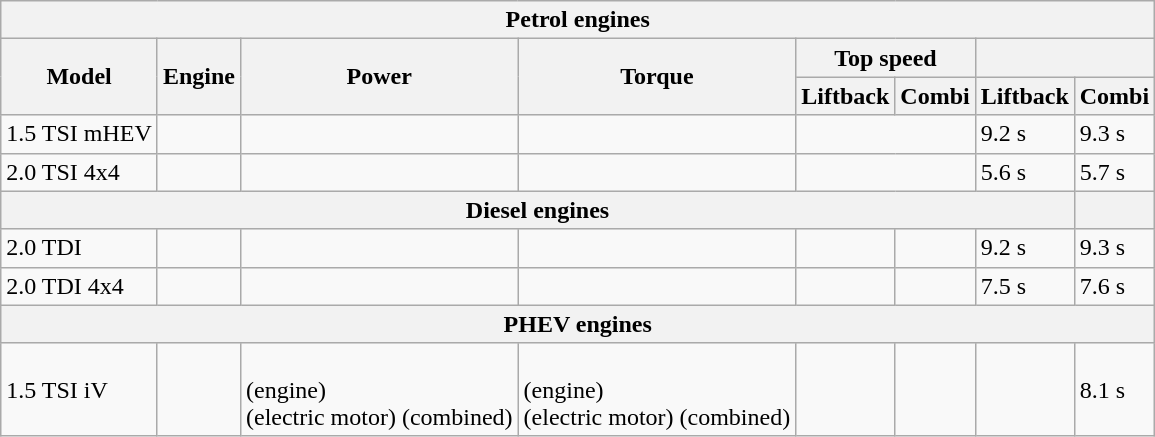<table class="wikitable collapsible">
<tr>
<th colspan="8" style="text-align:center">Petrol engines</th>
</tr>
<tr>
<th rowspan="2">Model</th>
<th rowspan="2">Engine</th>
<th rowspan="2">Power</th>
<th rowspan="2">Torque</th>
<th colspan="2">Top speed</th>
<th colspan="2"></th>
</tr>
<tr>
<th>Liftback</th>
<th>Combi</th>
<th>Liftback</th>
<th>Combi</th>
</tr>
<tr>
<td>1.5 TSI mHEV</td>
<td></td>
<td></td>
<td></td>
<td colspan="2"></td>
<td>9.2 s</td>
<td>9.3 s</td>
</tr>
<tr>
<td>2.0 TSI 4x4</td>
<td></td>
<td></td>
<td></td>
<td colspan="2"></td>
<td>5.6 s</td>
<td>5.7 s</td>
</tr>
<tr>
<th colspan="7"><strong>Diesel engines</strong></th>
<th></th>
</tr>
<tr>
<td>2.0 TDI</td>
<td></td>
<td></td>
<td></td>
<td></td>
<td></td>
<td>9.2 s</td>
<td>9.3 s</td>
</tr>
<tr>
<td>2.0 TDI 4x4</td>
<td></td>
<td></td>
<td></td>
<td></td>
<td></td>
<td>7.5 s</td>
<td>7.6 s</td>
</tr>
<tr>
<th colspan="8">PHEV engines</th>
</tr>
<tr>
<td>1.5 TSI iV</td>
<td></td>
<td><br>(engine)<br> (electric motor) (combined)</td>
<td><br>(engine)<br> (electric motor) (combined)</td>
<td></td>
<td></td>
<td></td>
<td>8.1 s</td>
</tr>
</table>
